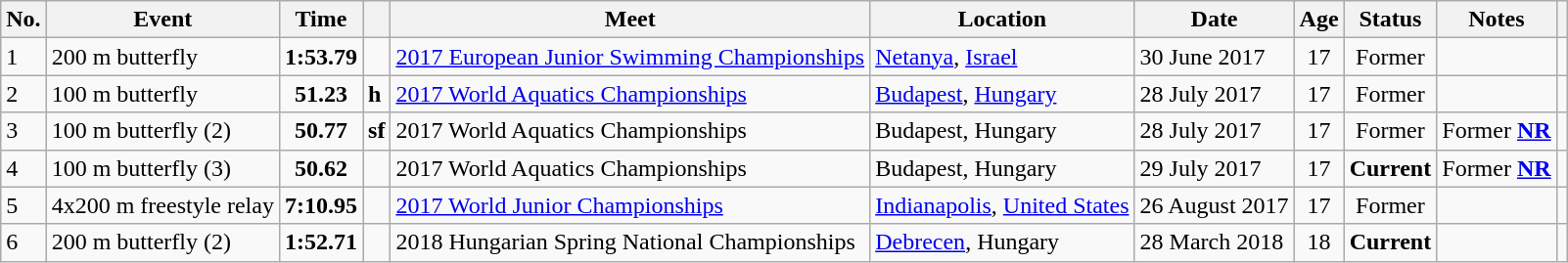<table class="wikitable sortable">
<tr>
<th>No.</th>
<th>Event</th>
<th>Time</th>
<th></th>
<th>Meet</th>
<th>Location</th>
<th>Date</th>
<th>Age</th>
<th>Status</th>
<th>Notes</th>
<th></th>
</tr>
<tr>
<td>1</td>
<td>200 m butterfly</td>
<td style="text-align:center;"><strong>1:53.79</strong></td>
<td></td>
<td><a href='#'>2017 European Junior Swimming Championships</a></td>
<td><a href='#'>Netanya</a>, <a href='#'>Israel</a></td>
<td>30 June 2017</td>
<td style="text-align:center;">17</td>
<td style="text-align:center;">Former</td>
<td></td>
<td style="text-align:center;"></td>
</tr>
<tr>
<td>2</td>
<td>100 m butterfly</td>
<td style="text-align:center;"><strong>51.23</strong></td>
<td><strong>h</strong></td>
<td><a href='#'>2017 World Aquatics Championships</a></td>
<td><a href='#'>Budapest</a>, <a href='#'>Hungary</a></td>
<td>28 July 2017</td>
<td style="text-align:center;">17</td>
<td style="text-align:center;">Former</td>
<td></td>
<td style="text-align:center;"></td>
</tr>
<tr>
<td>3</td>
<td>100 m butterfly (2)</td>
<td style="text-align:center;"><strong>50.77</strong></td>
<td><strong>sf</strong></td>
<td>2017 World Aquatics Championships</td>
<td>Budapest, Hungary</td>
<td>28 July 2017</td>
<td style="text-align:center;">17</td>
<td style="text-align:center;">Former</td>
<td>Former <strong><a href='#'>NR</a></strong></td>
<td style="text-align:center;"></td>
</tr>
<tr>
<td>4</td>
<td>100 m butterfly (3)</td>
<td style="text-align:center;"><strong>50.62</strong></td>
<td></td>
<td>2017 World Aquatics Championships</td>
<td>Budapest, Hungary</td>
<td>29 July 2017</td>
<td style="text-align:center;">17</td>
<td style="text-align:center;"><strong>Current</strong></td>
<td>Former <strong><a href='#'>NR</a></strong></td>
<td style="text-align:center;"></td>
</tr>
<tr>
<td>5</td>
<td>4x200 m freestyle relay</td>
<td style="text-align:center;"><strong>7:10.95</strong></td>
<td></td>
<td><a href='#'>2017 World Junior Championships</a></td>
<td><a href='#'>Indianapolis</a>, <a href='#'>United States</a></td>
<td>26 August 2017</td>
<td style="text-align:center;">17</td>
<td style="text-align:center;">Former</td>
<td></td>
<td style="text-align:center;"></td>
</tr>
<tr>
<td>6</td>
<td>200 m butterfly (2)</td>
<td style="text-align:center;"><strong>1:52.71</strong></td>
<td></td>
<td>2018 Hungarian Spring National Championships</td>
<td><a href='#'>Debrecen</a>, Hungary</td>
<td>28 March 2018</td>
<td style="text-align:center;">18</td>
<td style="text-align:center;"><strong>Current</strong></td>
<td></td>
<td style="text-align:center;"></td>
</tr>
</table>
